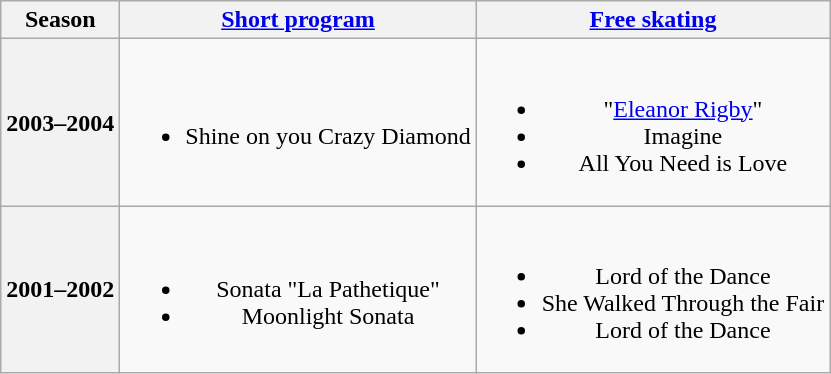<table class=wikitable style=text-align:center>
<tr>
<th>Season</th>
<th><a href='#'>Short program</a></th>
<th><a href='#'>Free skating</a></th>
</tr>
<tr>
<th>2003–2004 <br> </th>
<td><br><ul><li>Shine on you Crazy Diamond <br></li></ul></td>
<td><br><ul><li>"<a href='#'>Eleanor Rigby</a>" <br></li><li>Imagine <br></li><li>All You Need is Love <br></li></ul></td>
</tr>
<tr>
<th>2001–2002 <br> </th>
<td><br><ul><li>Sonata "La Pathetique" <br></li><li>Moonlight Sonata <br></li></ul></td>
<td><br><ul><li>Lord of the Dance <br></li><li>She Walked Through the Fair <br></li><li>Lord of the Dance <br></li></ul></td>
</tr>
</table>
